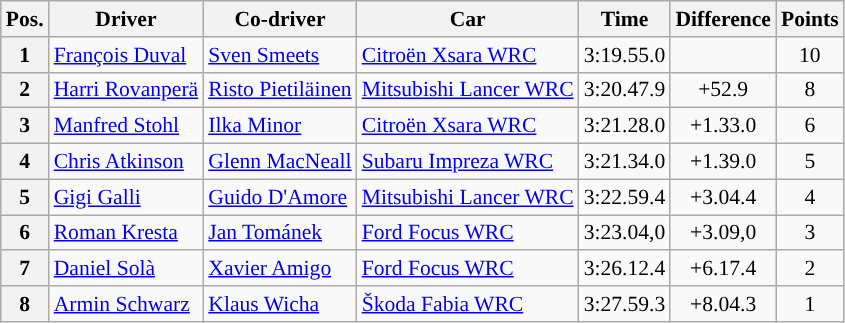<table class="wikitable" style="text-align: center; font-size:90%;">
<tr>
<th>Pos.</th>
<th>Driver</th>
<th>Co-driver</th>
<th>Car</th>
<th>Time</th>
<th>Difference</th>
<th>Points</th>
</tr>
<tr>
<th>1</th>
<td align=left> <a href='#'>François Duval</a></td>
<td align=left> <a href='#'>Sven Smeets</a></td>
<td align=left><a href='#'>Citroën Xsara WRC</a></td>
<td>3:19.55.0</td>
<td></td>
<td>10</td>
</tr>
<tr>
<th>2</th>
<td align=left> <a href='#'>Harri Rovanperä</a></td>
<td align=left> <a href='#'>Risto Pietiläinen</a></td>
<td align=left><a href='#'>Mitsubishi Lancer WRC</a></td>
<td>3:20.47.9</td>
<td>+52.9</td>
<td>8</td>
</tr>
<tr>
<th>3</th>
<td align=left> <a href='#'>Manfred Stohl</a></td>
<td align=left> <a href='#'>Ilka Minor</a></td>
<td align=left><a href='#'>Citroën Xsara WRC</a></td>
<td>3:21.28.0</td>
<td>+1.33.0</td>
<td>6</td>
</tr>
<tr>
<th>4</th>
<td align=left> <a href='#'>Chris Atkinson</a></td>
<td align=left> <a href='#'>Glenn MacNeall</a></td>
<td align=left><a href='#'>Subaru Impreza WRC</a></td>
<td>3:21.34.0</td>
<td>+1.39.0</td>
<td>5</td>
</tr>
<tr>
<th>5</th>
<td align=left> <a href='#'>Gigi Galli</a></td>
<td align=left> <a href='#'>Guido D'Amore</a></td>
<td align=left><a href='#'>Mitsubishi Lancer WRC</a></td>
<td>3:22.59.4</td>
<td>+3.04.4</td>
<td>4</td>
</tr>
<tr>
<th>6</th>
<td align=left> <a href='#'>Roman Kresta</a></td>
<td align=left> <a href='#'>Jan Tománek</a></td>
<td align=left><a href='#'>Ford Focus WRC</a></td>
<td>3:23.04,0</td>
<td>+3.09,0</td>
<td>3</td>
</tr>
<tr>
<th>7</th>
<td align=left> <a href='#'>Daniel Solà</a></td>
<td align=left> <a href='#'>Xavier Amigo</a></td>
<td align=left><a href='#'>Ford Focus WRC</a></td>
<td>3:26.12.4</td>
<td>+6.17.4</td>
<td>2</td>
</tr>
<tr>
<th>8</th>
<td align=left> <a href='#'>Armin Schwarz</a></td>
<td align=left> <a href='#'>Klaus Wicha</a></td>
<td align=left><a href='#'>Škoda Fabia WRC</a></td>
<td>3:27.59.3</td>
<td>+8.04.3</td>
<td>1</td>
</tr>
</table>
